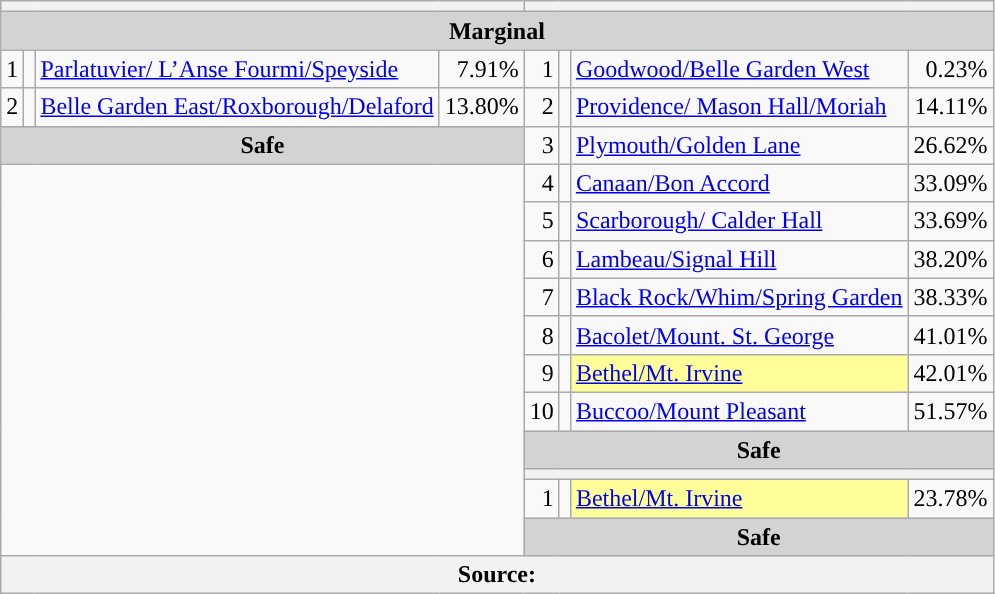<table class="wikitable sortable mw-collapsible" style="text-align:right;">
<tr>
<th colspan="4" style="background:"><a href='#'></a></th>
<th colspan="4" style="background:"><a href='#'></a></th>
</tr>
<tr valign="top">
<th colspan="8" style="background:lightgrey">Marginal</th>
</tr>
<tr valign="top">
<td>1</td>
<td style="background:"></td>
<td style="text-align:left;"><a href='#'>Parlatuvier/ L’Anse Fourmi/Speyside</a></td>
<td>7.91%</td>
<td>1</td>
<td style="background:"></td>
<td style="text-align:left;"><a href='#'>Goodwood/Belle Garden West</a></td>
<td>0.23%</td>
</tr>
<tr valign="top">
<td>2</td>
<td style="background:"></td>
<td style="text-align:left;"><a href='#'>Belle Garden East/Roxborough/Delaford</a></td>
<td>13.80%</td>
<td>2</td>
<td style="background:"></td>
<td style="text-align:left;"><a href='#'>Providence/ Mason Hall/Moriah</a></td>
<td>14.11%</td>
</tr>
<tr valign="top">
<td colspan="4" rowspan="1" style="background:lightgrey; text-align: center"><strong>Safe</strong></td>
<td>3</td>
<td style="background:"></td>
<td style="text-align:left;"><a href='#'>Plymouth/Golden Lane</a></td>
<td>26.62%</td>
</tr>
<tr valign="top">
<td colspan="4" rowspan="11"></td>
<td>4</td>
<td style="background:"></td>
<td style="text-align:left;"><a href='#'>Canaan/Bon Accord</a></td>
<td>33.09%</td>
</tr>
<tr valign="top">
<td>5</td>
<td style="background:"></td>
<td style="text-align:left;"><a href='#'>Scarborough/ Calder Hall</a></td>
<td>33.69%</td>
</tr>
<tr valign="top">
<td>6</td>
<td style="background:"></td>
<td style="text-align:left;"><a href='#'>Lambeau/Signal Hill</a></td>
<td>38.20%</td>
</tr>
<tr valign="top">
<td>7</td>
<td style="background:"></td>
<td style="text-align:left;"><a href='#'>Black Rock/Whim/Spring Garden</a></td>
<td>38.33%</td>
</tr>
<tr valign="top">
<td>8</td>
<td style="background:"></td>
<td style="text-align:left;"><a href='#'>Bacolet/Mount. St. George</a></td>
<td>41.01%</td>
</tr>
<tr valign="top">
<td>9</td>
<td style="background:"></td>
<td style="text-align:left; background:#ffff99"><a href='#'>Bethel/Mt. Irvine</a></td>
<td>42.01%</td>
</tr>
<tr valign="top">
<td>10</td>
<td style="background:"></td>
<td style="text-align:left;"><a href='#'>Buccoo/Mount Pleasant</a></td>
<td>51.57%</td>
</tr>
<tr>
<td colspan="4" style="background:lightgrey;text-align: center"><strong>Safe</strong></td>
</tr>
<tr>
<th colspan="4" style="background:"><a href='#'></a></th>
</tr>
<tr>
<td>1</td>
<td style="background:"></td>
<td style="text-align:left; background:#ffff99"><a href='#'>Bethel/Mt. Irvine</a></td>
<td>23.78%</td>
</tr>
<tr valign="top">
<td colspan="4" style="background:lightgrey;text-align: center"><strong>Safe</strong></td>
</tr>
<tr valign="top">
<th colspan="8">Source: </th>
</tr>
</table>
